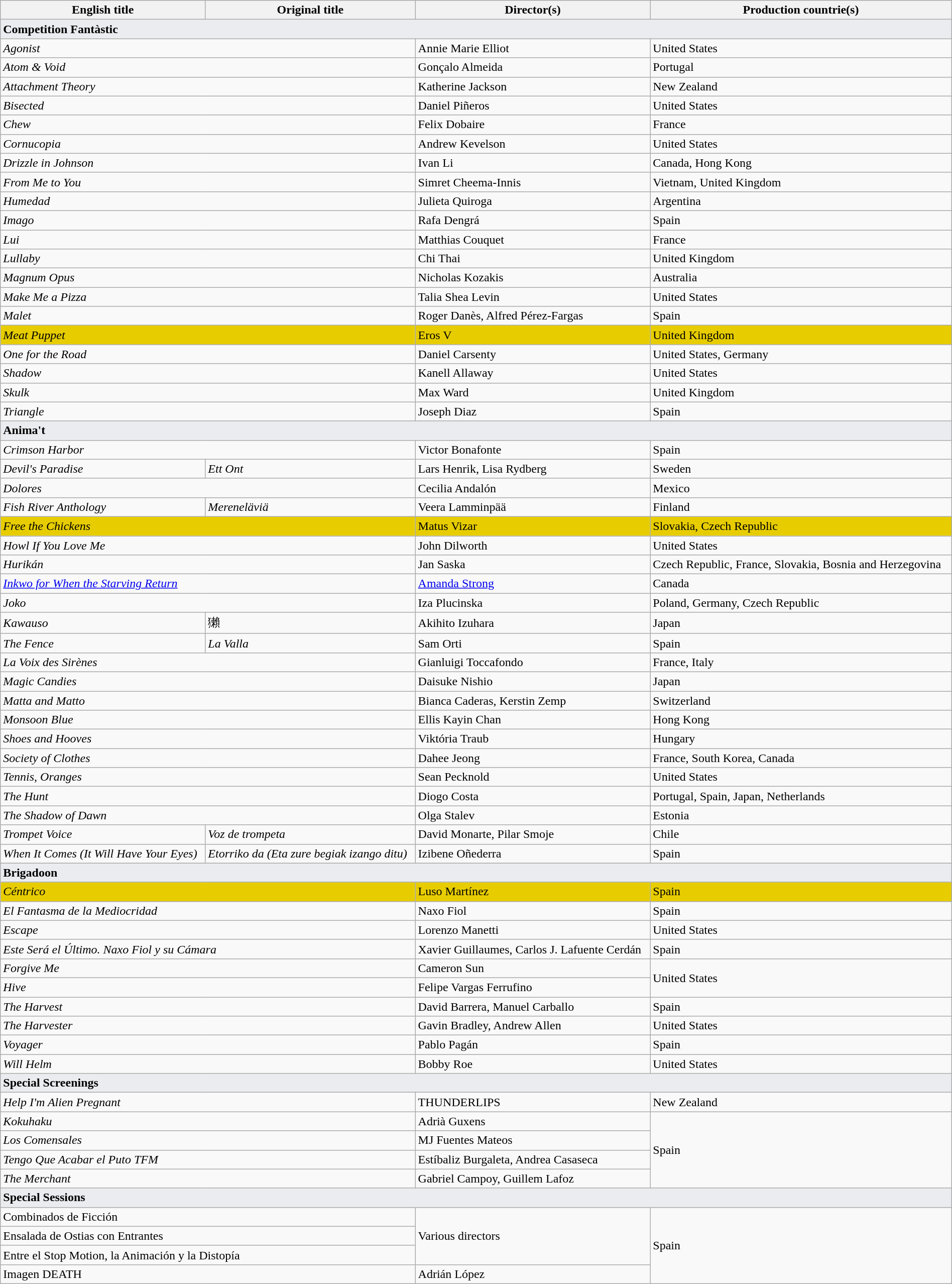<table class="sortable wikitable" style="width:100%; margin-bottom:4px" cellpadding="5">
<tr>
<th scope="col">English title</th>
<th scope="col">Original title</th>
<th scope="col">Director(s)</th>
<th scope="col">Production countrie(s)</th>
</tr>
<tr>
<td colspan=4 class="center" style="padding-center:120px; background-color:#EAECF0"><strong>Competition Fantàstic</strong></td>
</tr>
<tr>
<td colspan="2"><em>Agonist</em></td>
<td>Annie Marie Elliot</td>
<td>United States</td>
</tr>
<tr>
<td colspan="2"><em>Atom & Void</em></td>
<td>Gonçalo Almeida</td>
<td>Portugal</td>
</tr>
<tr>
<td colspan="2"><em>Attachment Theory</em></td>
<td>Katherine Jackson</td>
<td>New Zealand</td>
</tr>
<tr>
<td colspan="2"><em>Bisected</em></td>
<td>Daniel Piñeros</td>
<td>United States</td>
</tr>
<tr>
<td colspan="2"><em>Chew</em></td>
<td>Felix Dobaire</td>
<td>France</td>
</tr>
<tr>
<td colspan="2"><em>Cornucopia</em></td>
<td>Andrew Kevelson</td>
<td>United States</td>
</tr>
<tr>
<td colspan="2"><em>Drizzle in Johnson</em></td>
<td>Ivan Li</td>
<td>Canada, Hong Kong</td>
</tr>
<tr>
<td colspan="2"><em>From Me to You</em></td>
<td>Simret Cheema-Innis</td>
<td>Vietnam, United Kingdom</td>
</tr>
<tr>
<td colspan="2"><em>Humedad</em></td>
<td>Julieta Quiroga</td>
<td>Argentina</td>
</tr>
<tr>
<td colspan="2"><em>Imago</em></td>
<td>Rafa Dengrá</td>
<td>Spain</td>
</tr>
<tr>
<td colspan="2"><em>Lui</em></td>
<td>Matthias Couquet</td>
<td>France</td>
</tr>
<tr>
<td colspan="2"><em>Lullaby</em></td>
<td>Chi Thai</td>
<td>United Kingdom</td>
</tr>
<tr>
<td colspan="2"><em>Magnum Opus</em></td>
<td>Nicholas Kozakis</td>
<td>Australia</td>
</tr>
<tr>
<td colspan="2"><em>Make Me a Pizza</em></td>
<td>Talia Shea Levin</td>
<td>United States</td>
</tr>
<tr>
<td colspan="2"><em>Malet</em></td>
<td>Roger Danès, Alfred Pérez-Fargas</td>
<td>Spain</td>
</tr>
<tr style="background:#E7CD00;">
<td colspan="2"><em>Meat Puppet</em></td>
<td>Eros V</td>
<td>United Kingdom</td>
</tr>
<tr>
<td colspan="2"><em>One for the Road</em></td>
<td>Daniel Carsenty</td>
<td>United States, Germany</td>
</tr>
<tr>
<td colspan="2"><em>Shadow</em></td>
<td>Kanell Allaway</td>
<td>United States</td>
</tr>
<tr>
<td colspan="2"><em>Skulk</em></td>
<td>Max Ward</td>
<td>United Kingdom</td>
</tr>
<tr>
<td colspan="2"><em>Triangle</em></td>
<td>Joseph Diaz</td>
<td>Spain</td>
</tr>
<tr>
<td colspan=4 class="center" style="padding-center:120px; background-color:#EAECF0"><strong>Anima't</strong></td>
</tr>
<tr>
<td colspan="2"><em>Crimson Harbor</em></td>
<td>Victor Bonafonte</td>
<td>Spain</td>
</tr>
<tr>
<td><em>Devil's Paradise</em></td>
<td><em>Ett Ont</em></td>
<td>Lars Henrik, Lisa Rydberg</td>
<td>Sweden</td>
</tr>
<tr>
<td colspan="2"><em>Dolores</em></td>
<td>Cecilia Andalón</td>
<td>Mexico</td>
</tr>
<tr>
<td><em>Fish River Anthology</em></td>
<td><em>Mereneläviä</em></td>
<td>Veera Lamminpää</td>
<td>Finland</td>
</tr>
<tr style="background:#E7CD00;">
<td colspan="2"><em>Free the Chickens</em></td>
<td>Matus Vizar</td>
<td>Slovakia, Czech Republic</td>
</tr>
<tr>
<td colspan="2"><em>Howl If You Love Me</em></td>
<td>John Dilworth</td>
<td>United States</td>
</tr>
<tr>
<td colspan="2"><em>Hurikán</em></td>
<td>Jan Saska</td>
<td>Czech Republic, France, Slovakia, Bosnia and Herzegovina</td>
</tr>
<tr>
<td colspan="2"><em><a href='#'>Inkwo for When the Starving Return</a></em></td>
<td><a href='#'>Amanda Strong</a></td>
<td>Canada</td>
</tr>
<tr>
<td colspan="2"><em>Joko</em></td>
<td>Iza Plucinska</td>
<td>Poland, Germany, Czech Republic</td>
</tr>
<tr>
<td><em>Kawauso</em></td>
<td>獺</td>
<td>Akihito Izuhara</td>
<td>Japan</td>
</tr>
<tr>
<td><em>The Fence</em></td>
<td><em>La Valla</em></td>
<td>Sam Orti</td>
<td>Spain</td>
</tr>
<tr>
<td colspan="2"><em>La Voix des Sirènes</em></td>
<td>Gianluigi Toccafondo</td>
<td>France, Italy</td>
</tr>
<tr>
<td colspan="2"><em>Magic Candies</em></td>
<td>Daisuke Nishio</td>
<td>Japan</td>
</tr>
<tr>
<td colspan="2"><em>Matta and Matto</em></td>
<td>Bianca Caderas, Kerstin Zemp</td>
<td>Switzerland</td>
</tr>
<tr>
<td colspan="2"><em>Monsoon Blue</em></td>
<td>Ellis Kayin Chan</td>
<td>Hong Kong</td>
</tr>
<tr>
<td colspan="2"><em>Shoes and Hooves</em></td>
<td>Viktória Traub</td>
<td>Hungary</td>
</tr>
<tr>
<td colspan="2"><em>Society of Clothes</em></td>
<td>Dahee Jeong</td>
<td>France, South Korea, Canada</td>
</tr>
<tr>
<td colspan="2"><em>Tennis, Oranges</em></td>
<td>Sean Pecknold</td>
<td>United States</td>
</tr>
<tr>
<td colspan="2"><em>The Hunt</em></td>
<td>Diogo Costa</td>
<td>Portugal, Spain, Japan, Netherlands</td>
</tr>
<tr>
<td colspan="2"><em>The Shadow of Dawn</em></td>
<td>Olga Stalev</td>
<td>Estonia</td>
</tr>
<tr>
<td><em>Trompet Voice</em></td>
<td><em>Voz de trompeta</em></td>
<td>David Monarte, Pilar Smoje</td>
<td>Chile</td>
</tr>
<tr>
<td><em>When It Comes (It Will Have Your Eyes)</em></td>
<td><em>Etorriko da (Eta zure begiak izango ditu)</em></td>
<td>Izibene Oñederra</td>
<td>Spain</td>
</tr>
<tr>
<td colspan=4 class="center" style="padding-center:120px; background-color:#EAECF0"><strong>Brigadoon</strong></td>
</tr>
<tr style="background:#E7CD00;">
<td colspan="2"><em>Céntrico</em></td>
<td>Luso Martínez</td>
<td>Spain</td>
</tr>
<tr>
<td colspan="2"><em>El Fantasma de la Mediocridad</em></td>
<td>Naxo Fiol</td>
<td>Spain</td>
</tr>
<tr>
<td colspan="2"><em>Escape</em></td>
<td>Lorenzo Manetti</td>
<td>United States</td>
</tr>
<tr>
<td colspan="2"><em>Este Será el Último. Naxo Fiol y su Cámara</em></td>
<td>Xavier Guillaumes, Carlos J. Lafuente Cerdán</td>
<td>Spain</td>
</tr>
<tr>
<td colspan="2"><em>Forgive Me</em></td>
<td>Cameron Sun</td>
<td rowspan="2">United States</td>
</tr>
<tr>
<td colspan="2"><em>Hive</em></td>
<td>Felipe Vargas Ferrufino</td>
</tr>
<tr>
<td colspan="2"><em>The Harvest</em></td>
<td>David Barrera, Manuel Carballo</td>
<td>Spain</td>
</tr>
<tr>
<td colspan="2"><em>The Harvester</em></td>
<td>Gavin Bradley, Andrew Allen</td>
<td>United States</td>
</tr>
<tr>
<td colspan="2"><em>Voyager</em></td>
<td>Pablo Pagán</td>
<td>Spain</td>
</tr>
<tr>
<td colspan="2"><em>Will Helm</em></td>
<td>Bobby Roe</td>
<td>United States</td>
</tr>
<tr>
<td colspan=4 class="center" style="padding-center:120px; background-color:#EAECF0"><strong>Special Screenings</strong></td>
</tr>
<tr>
<td colspan="2"><em>Help I'm Alien Pregnant</em></td>
<td>THUNDERLIPS</td>
<td>New Zealand</td>
</tr>
<tr>
<td colspan="2"><em>Kokuhaku</em></td>
<td>Adrià Guxens</td>
<td rowspan="4">Spain</td>
</tr>
<tr>
<td colspan="2"><em>Los Comensales</em></td>
<td>MJ Fuentes Mateos</td>
</tr>
<tr>
<td colspan="2"><em>Tengo Que Acabar el Puto TFM</em></td>
<td>Estíbaliz Burgaleta, Andrea Casaseca</td>
</tr>
<tr>
<td colspan="2"><em>The Merchant</em></td>
<td>Gabriel Campoy, Guillem Lafoz</td>
</tr>
<tr>
<td colspan=4 class="center" style="padding-center:120px; background-color:#EAECF0"><strong>Special Sessions</strong></td>
</tr>
<tr>
<td colspan="2">Combinados de Ficción </td>
<td rowspan="3">Various directors</td>
<td rowspan="4">Spain</td>
</tr>
<tr>
<td colspan="2">Ensalada de Ostias con Entrantes </td>
</tr>
<tr>
<td colspan="2">Entre el Stop Motion, la Animación y la Distopía </td>
</tr>
<tr>
<td colspan="2">Imagen DEATH </td>
<td>Adrián López</td>
</tr>
</table>
